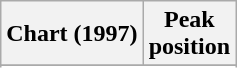<table class="wikitable plainrowheaders sortable" style="text-align:center;">
<tr>
<th scope="col">Chart (1997)</th>
<th scope="col">Peak<br>position</th>
</tr>
<tr>
</tr>
<tr>
</tr>
<tr>
</tr>
<tr>
</tr>
</table>
